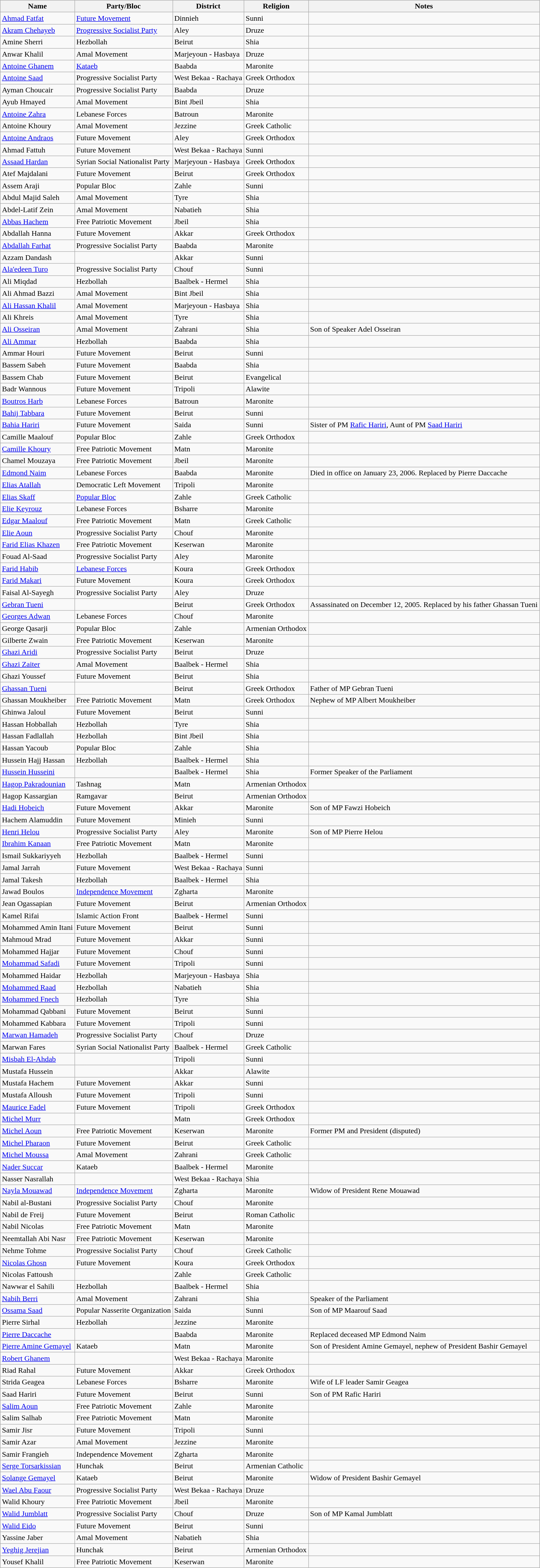<table class="wikitable sortable">
<tr>
<th>Name</th>
<th>Party/Bloc</th>
<th>District</th>
<th>Religion</th>
<th>Notes</th>
</tr>
<tr>
<td><a href='#'>Ahmad Fatfat</a></td>
<td><a href='#'>Future Movement</a></td>
<td>Dinnieh</td>
<td>Sunni</td>
<td></td>
</tr>
<tr>
<td><a href='#'>Akram Chehayeb</a></td>
<td><a href='#'>Progressive Socialist Party</a></td>
<td>Aley</td>
<td>Druze</td>
<td></td>
</tr>
<tr>
<td>Amine Sherri</td>
<td>Hezbollah</td>
<td>Beirut</td>
<td>Shia</td>
<td></td>
</tr>
<tr>
<td>Anwar Khalil</td>
<td>Amal Movement</td>
<td>Marjeyoun - Hasbaya</td>
<td>Druze</td>
<td></td>
</tr>
<tr>
<td><a href='#'>Antoine Ghanem</a></td>
<td><a href='#'>Kataeb</a></td>
<td>Baabda</td>
<td>Maronite</td>
<td></td>
</tr>
<tr>
<td><a href='#'>Antoine Saad</a></td>
<td>Progressive Socialist Party</td>
<td>West Bekaa - Rachaya</td>
<td>Greek Orthodox</td>
<td></td>
</tr>
<tr>
<td>Ayman Choucair</td>
<td>Progressive Socialist Party</td>
<td>Baabda</td>
<td>Druze</td>
<td></td>
</tr>
<tr>
<td>Ayub Hmayed</td>
<td>Amal Movement</td>
<td>Bint Jbeil</td>
<td>Shia</td>
<td></td>
</tr>
<tr>
<td><a href='#'>Antoine Zahra</a></td>
<td>Lebanese Forces</td>
<td>Batroun</td>
<td>Maronite</td>
<td></td>
</tr>
<tr>
<td>Antoine Khoury</td>
<td>Amal Movement</td>
<td>Jezzine</td>
<td>Greek Catholic</td>
<td></td>
</tr>
<tr>
<td><a href='#'>Antoine Andraos</a></td>
<td>Future Movement</td>
<td>Aley</td>
<td>Greek Orthodox</td>
<td></td>
</tr>
<tr>
<td>Ahmad Fattuh</td>
<td>Future Movement</td>
<td>West Bekaa - Rachaya</td>
<td>Sunni</td>
<td></td>
</tr>
<tr>
<td><a href='#'>Assaad Hardan</a></td>
<td>Syrian Social Nationalist Party</td>
<td>Marjeyoun - Hasbaya</td>
<td>Greek Orthodox</td>
<td></td>
</tr>
<tr>
<td>Atef Majdalani</td>
<td>Future Movement</td>
<td>Beirut</td>
<td>Greek Orthodox</td>
<td></td>
</tr>
<tr>
<td>Assem Araji</td>
<td>Popular Bloc</td>
<td>Zahle</td>
<td>Sunni</td>
<td></td>
</tr>
<tr>
<td>Abdul Majid Saleh</td>
<td>Amal Movement</td>
<td>Tyre</td>
<td>Shia</td>
<td></td>
</tr>
<tr>
<td>Abdel-Latif Zein</td>
<td>Amal Movement</td>
<td>Nabatieh</td>
<td>Shia</td>
<td></td>
</tr>
<tr>
<td><a href='#'>Abbas Hachem</a></td>
<td>Free Patriotic Movement</td>
<td>Jbeil</td>
<td>Shia</td>
<td></td>
</tr>
<tr>
<td>Abdallah Hanna</td>
<td>Future Movement</td>
<td>Akkar</td>
<td>Greek Orthodox</td>
<td></td>
</tr>
<tr>
<td><a href='#'>Abdallah Farhat</a></td>
<td>Progressive Socialist Party</td>
<td>Baabda</td>
<td>Maronite</td>
<td></td>
</tr>
<tr>
<td>Azzam Dandash</td>
<td></td>
<td>Akkar</td>
<td>Sunni</td>
<td></td>
</tr>
<tr>
<td><a href='#'>Ala'edeen Turo</a></td>
<td>Progressive Socialist Party</td>
<td>Chouf</td>
<td>Sunni</td>
<td></td>
</tr>
<tr>
<td>Ali Miqdad</td>
<td>Hezbollah</td>
<td>Baalbek - Hermel</td>
<td>Shia</td>
<td></td>
</tr>
<tr>
<td>Ali Ahmad Bazzi</td>
<td>Amal Movement</td>
<td>Bint Jbeil</td>
<td>Shia</td>
<td></td>
</tr>
<tr>
<td><a href='#'>Ali Hassan Khalil</a></td>
<td>Amal Movement</td>
<td>Marjeyoun - Hasbaya</td>
<td>Shia</td>
<td></td>
</tr>
<tr>
<td>Ali Khreis</td>
<td>Amal Movement</td>
<td>Tyre</td>
<td>Shia</td>
<td></td>
</tr>
<tr>
<td><a href='#'>Ali Osseiran</a></td>
<td>Amal Movement</td>
<td>Zahrani</td>
<td>Shia</td>
<td>Son of Speaker Adel Osseiran</td>
</tr>
<tr>
<td><a href='#'>Ali Ammar</a></td>
<td>Hezbollah</td>
<td>Baabda</td>
<td>Shia</td>
<td></td>
</tr>
<tr>
<td>Ammar Houri</td>
<td>Future Movement</td>
<td>Beirut</td>
<td>Sunni</td>
<td></td>
</tr>
<tr>
<td>Bassem Sabeh</td>
<td>Future Movement</td>
<td>Baabda</td>
<td>Shia</td>
<td></td>
</tr>
<tr>
<td>Bassem Chab</td>
<td>Future Movement</td>
<td>Beirut</td>
<td>Evangelical</td>
<td></td>
</tr>
<tr>
<td>Badr Wannous</td>
<td>Future Movement</td>
<td>Tripoli</td>
<td>Alawite</td>
<td></td>
</tr>
<tr>
<td><a href='#'>Boutros Harb</a></td>
<td>Lebanese Forces</td>
<td>Batroun</td>
<td>Maronite</td>
<td></td>
</tr>
<tr>
<td><a href='#'>Bahij Tabbara</a></td>
<td>Future Movement</td>
<td>Beirut</td>
<td>Sunni</td>
<td></td>
</tr>
<tr>
<td><a href='#'>Bahia Hariri</a></td>
<td>Future Movement</td>
<td>Saida</td>
<td>Sunni</td>
<td>Sister of PM <a href='#'>Rafic Hariri</a>, Aunt of PM <a href='#'>Saad Hariri</a></td>
</tr>
<tr>
<td>Camille Maalouf</td>
<td>Popular Bloc</td>
<td>Zahle</td>
<td>Greek Orthodox</td>
<td></td>
</tr>
<tr>
<td><a href='#'>Camille Khoury</a></td>
<td>Free Patriotic Movement</td>
<td>Matn</td>
<td>Maronite</td>
<td></td>
</tr>
<tr>
<td>Chamel Mouzaya</td>
<td>Free Patriotic Movement</td>
<td>Jbeil</td>
<td>Maronite</td>
<td></td>
</tr>
<tr>
<td><a href='#'>Edmond Naim</a></td>
<td>Lebanese Forces</td>
<td>Baabda</td>
<td>Maronite</td>
<td>Died in office on January 23, 2006. Replaced by Pierre Daccache</td>
</tr>
<tr>
<td><a href='#'>Elias Atallah</a></td>
<td>Democratic Left Movement</td>
<td>Tripoli</td>
<td>Maronite</td>
<td></td>
</tr>
<tr>
<td><a href='#'>Elias Skaff</a></td>
<td><a href='#'>Popular Bloc</a></td>
<td>Zahle</td>
<td>Greek Catholic</td>
<td></td>
</tr>
<tr>
<td><a href='#'>Elie Keyrouz</a></td>
<td>Lebanese Forces</td>
<td>Bsharre</td>
<td>Maronite</td>
<td></td>
</tr>
<tr>
<td><a href='#'>Edgar Maalouf</a></td>
<td>Free Patriotic Movement</td>
<td>Matn</td>
<td>Greek Catholic</td>
<td></td>
</tr>
<tr>
<td><a href='#'>Elie Aoun</a></td>
<td>Progressive Socialist Party</td>
<td>Chouf</td>
<td>Maronite</td>
<td></td>
</tr>
<tr>
<td><a href='#'>Farid Elias Khazen</a></td>
<td>Free Patriotic Movement</td>
<td>Keserwan</td>
<td>Maronite</td>
<td></td>
</tr>
<tr>
<td>Fouad Al-Saad</td>
<td>Progressive Socialist Party</td>
<td>Aley</td>
<td>Maronite</td>
<td></td>
</tr>
<tr>
<td><a href='#'>Farid Habib</a></td>
<td><a href='#'>Lebanese Forces</a></td>
<td>Koura</td>
<td>Greek Orthodox</td>
<td></td>
</tr>
<tr>
<td><a href='#'>Farid Makari</a></td>
<td>Future Movement</td>
<td>Koura</td>
<td>Greek Orthodox</td>
<td></td>
</tr>
<tr>
<td>Faisal Al-Sayegh</td>
<td>Progressive Socialist Party</td>
<td>Aley</td>
<td>Druze</td>
<td></td>
</tr>
<tr>
<td><a href='#'>Gebran Tueni</a></td>
<td></td>
<td>Beirut</td>
<td>Greek Orthodox</td>
<td>Assassinated on December 12, 2005. Replaced by his father Ghassan Tueni</td>
</tr>
<tr>
<td><a href='#'>Georges Adwan</a></td>
<td>Lebanese Forces</td>
<td>Chouf</td>
<td>Maronite</td>
<td></td>
</tr>
<tr>
<td>George Qasarji</td>
<td>Popular Bloc</td>
<td>Zahle</td>
<td>Armenian Orthodox</td>
<td></td>
</tr>
<tr>
<td>Gilberte Zwain</td>
<td>Free Patriotic Movement</td>
<td>Keserwan</td>
<td>Maronite</td>
<td></td>
</tr>
<tr>
<td><a href='#'>Ghazi Aridi</a></td>
<td>Progressive Socialist Party</td>
<td>Beirut</td>
<td>Druze</td>
<td></td>
</tr>
<tr>
<td><a href='#'>Ghazi Zaiter</a></td>
<td>Amal Movement</td>
<td>Baalbek - Hermel</td>
<td>Shia</td>
<td></td>
</tr>
<tr>
<td>Ghazi Youssef</td>
<td>Future Movement</td>
<td>Beirut</td>
<td>Shia</td>
<td></td>
</tr>
<tr>
<td><a href='#'>Ghassan Tueni</a></td>
<td></td>
<td>Beirut</td>
<td>Greek Orthodox</td>
<td>Father of MP Gebran Tueni</td>
</tr>
<tr>
<td>Ghassan Moukheiber</td>
<td>Free Patriotic Movement</td>
<td>Matn</td>
<td>Greek Orthodox</td>
<td>Nephew of MP Albert Moukheiber</td>
</tr>
<tr>
<td>Ghinwa Jaloul</td>
<td>Future Movement</td>
<td>Beirut</td>
<td>Sunni</td>
<td></td>
</tr>
<tr>
<td>Hassan Hobballah</td>
<td>Hezbollah</td>
<td>Tyre</td>
<td>Shia</td>
<td></td>
</tr>
<tr>
<td>Hassan Fadlallah</td>
<td>Hezbollah</td>
<td>Bint Jbeil</td>
<td>Shia</td>
<td></td>
</tr>
<tr>
<td>Hassan Yacoub</td>
<td>Popular Bloc</td>
<td>Zahle</td>
<td>Shia</td>
<td></td>
</tr>
<tr>
<td>Hussein Hajj Hassan</td>
<td>Hezbollah</td>
<td>Baalbek - Hermel</td>
<td>Shia</td>
<td></td>
</tr>
<tr>
<td><a href='#'>Hussein Husseini</a></td>
<td></td>
<td>Baalbek - Hermel</td>
<td>Shia</td>
<td>Former Speaker of the Parliament</td>
</tr>
<tr>
<td><a href='#'>Hagop Pakradounian</a></td>
<td>Tashnag</td>
<td>Matn</td>
<td>Armenian Orthodox</td>
<td></td>
</tr>
<tr>
<td>Hagop Kassargian</td>
<td>Ramgavar</td>
<td>Beirut</td>
<td>Armenian Orthodox</td>
<td></td>
</tr>
<tr>
<td><a href='#'>Hadi Hobeich</a></td>
<td>Future Movement</td>
<td>Akkar</td>
<td>Maronite</td>
<td>Son of MP Fawzi Hobeich</td>
</tr>
<tr>
<td>Hachem Alamuddin</td>
<td>Future Movement</td>
<td>Minieh</td>
<td>Sunni</td>
<td></td>
</tr>
<tr>
<td><a href='#'>Henri Helou</a></td>
<td>Progressive Socialist Party</td>
<td>Aley</td>
<td>Maronite</td>
<td>Son of MP Pierre Helou</td>
</tr>
<tr>
<td><a href='#'>Ibrahim Kanaan</a></td>
<td>Free Patriotic Movement</td>
<td>Matn</td>
<td>Maronite</td>
<td></td>
</tr>
<tr>
<td>Ismail Sukkariyyeh</td>
<td>Hezbollah</td>
<td>Baalbek - Hermel</td>
<td>Sunni</td>
<td></td>
</tr>
<tr>
<td>Jamal Jarrah</td>
<td>Future Movement</td>
<td>West Bekaa - Rachaya</td>
<td>Sunni</td>
<td></td>
</tr>
<tr>
<td>Jamal Takesh</td>
<td>Hezbollah</td>
<td>Baalbek - Hermel</td>
<td>Shia</td>
<td></td>
</tr>
<tr>
<td>Jawad Boulos</td>
<td><a href='#'>Independence Movement</a></td>
<td>Zgharta</td>
<td>Maronite</td>
<td></td>
</tr>
<tr>
<td>Jean Ogassapian</td>
<td>Future Movement</td>
<td>Beirut</td>
<td>Armenian Orthodox</td>
<td></td>
</tr>
<tr>
<td>Kamel Rifai</td>
<td>Islamic Action Front</td>
<td>Baalbek - Hermel</td>
<td>Sunni</td>
<td></td>
</tr>
<tr>
<td>Mohammed Amin Itani</td>
<td>Future Movement</td>
<td>Beirut</td>
<td>Sunni</td>
<td></td>
</tr>
<tr>
<td>Mahmoud Mrad</td>
<td>Future Movement</td>
<td>Akkar</td>
<td>Sunni</td>
<td></td>
</tr>
<tr>
<td>Mohammed Hajjar</td>
<td>Future Movement</td>
<td>Chouf</td>
<td>Sunni</td>
<td></td>
</tr>
<tr>
<td><a href='#'>Mohammad Safadi</a></td>
<td>Future Movement</td>
<td>Tripoli</td>
<td>Sunni</td>
<td></td>
</tr>
<tr>
<td>Mohammed Haidar</td>
<td>Hezbollah</td>
<td>Marjeyoun - Hasbaya</td>
<td>Shia</td>
<td></td>
</tr>
<tr>
<td><a href='#'>Mohammed Raad</a></td>
<td>Hezbollah</td>
<td>Nabatieh</td>
<td>Shia</td>
<td></td>
</tr>
<tr>
<td><a href='#'>Mohammed Fnech</a></td>
<td>Hezbollah</td>
<td>Tyre</td>
<td>Shia</td>
<td></td>
</tr>
<tr>
<td>Mohammad Qabbani</td>
<td>Future Movement</td>
<td>Beirut</td>
<td>Sunni</td>
<td></td>
</tr>
<tr>
<td>Mohammed Kabbara</td>
<td>Future Movement</td>
<td>Tripoli</td>
<td>Sunni</td>
<td></td>
</tr>
<tr>
<td><a href='#'>Marwan Hamadeh</a></td>
<td>Progressive Socialist Party</td>
<td>Chouf</td>
<td>Druze</td>
<td></td>
</tr>
<tr>
<td>Marwan Fares</td>
<td>Syrian Social Nationalist Party</td>
<td>Baalbek - Hermel</td>
<td>Greek Catholic</td>
<td></td>
</tr>
<tr>
<td><a href='#'>Misbah El-Ahdab</a></td>
<td></td>
<td>Tripoli</td>
<td>Sunni</td>
<td></td>
</tr>
<tr>
<td>Mustafa Hussein</td>
<td></td>
<td>Akkar</td>
<td>Alawite</td>
<td></td>
</tr>
<tr>
<td>Mustafa Hachem</td>
<td>Future Movement</td>
<td>Akkar</td>
<td>Sunni</td>
<td></td>
</tr>
<tr>
<td>Mustafa Alloush</td>
<td>Future Movement</td>
<td>Tripoli</td>
<td>Sunni</td>
<td></td>
</tr>
<tr>
<td><a href='#'>Maurice Fadel</a></td>
<td>Future Movement</td>
<td>Tripoli</td>
<td>Greek Orthodox</td>
<td></td>
</tr>
<tr>
<td><a href='#'>Michel Murr</a></td>
<td></td>
<td>Matn</td>
<td>Greek Orthodox</td>
<td></td>
</tr>
<tr>
<td><a href='#'>Michel Aoun</a></td>
<td>Free Patriotic Movement</td>
<td>Keserwan</td>
<td>Maronite</td>
<td>Former PM and President (disputed)</td>
</tr>
<tr>
<td><a href='#'>Michel Pharaon</a></td>
<td>Future Movement</td>
<td>Beirut</td>
<td>Greek Catholic</td>
<td></td>
</tr>
<tr>
<td><a href='#'>Michel Moussa</a></td>
<td>Amal Movement</td>
<td>Zahrani</td>
<td>Greek Catholic</td>
<td></td>
</tr>
<tr>
<td><a href='#'>Nader Succar</a></td>
<td>Kataeb</td>
<td>Baalbek - Hermel</td>
<td>Maronite</td>
<td></td>
</tr>
<tr>
<td>Nasser Nasrallah</td>
<td></td>
<td>West Bekaa - Rachaya</td>
<td>Shia</td>
<td></td>
</tr>
<tr>
<td><a href='#'>Nayla Mouawad</a></td>
<td><a href='#'>Independence Movement</a></td>
<td>Zgharta</td>
<td>Maronite</td>
<td>Widow of President Rene Mouawad</td>
</tr>
<tr>
<td>Nabil al-Bustani</td>
<td>Progressive Socialist Party</td>
<td>Chouf</td>
<td>Maronite</td>
<td></td>
</tr>
<tr>
<td>Nabil de Freij</td>
<td>Future Movement</td>
<td>Beirut</td>
<td>Roman Catholic</td>
<td></td>
</tr>
<tr>
<td>Nabil Nicolas</td>
<td>Free Patriotic Movement</td>
<td>Matn</td>
<td>Maronite</td>
<td></td>
</tr>
<tr>
<td>Neemtallah Abi Nasr</td>
<td>Free Patriotic Movement</td>
<td>Keserwan</td>
<td>Maronite</td>
<td></td>
</tr>
<tr>
<td>Nehme Tohme</td>
<td>Progressive Socialist Party</td>
<td>Chouf</td>
<td>Greek Catholic</td>
<td></td>
</tr>
<tr>
<td><a href='#'>Nicolas Ghosn</a></td>
<td>Future Movement</td>
<td>Koura</td>
<td>Greek Orthodox</td>
<td></td>
</tr>
<tr>
<td>Nicolas Fattoush</td>
<td></td>
<td>Zahle</td>
<td>Greek Catholic</td>
<td></td>
</tr>
<tr>
<td>Nawwar el Sahili</td>
<td>Hezbollah</td>
<td>Baalbek - Hermel</td>
<td>Shia</td>
<td></td>
</tr>
<tr>
<td><a href='#'>Nabih Berri</a></td>
<td>Amal Movement</td>
<td>Zahrani</td>
<td>Shia</td>
<td>Speaker of the Parliament</td>
</tr>
<tr>
<td><a href='#'>Ossama Saad</a></td>
<td>Popular Nasserite Organization</td>
<td>Saida</td>
<td>Sunni</td>
<td>Son of MP Maarouf Saad</td>
</tr>
<tr>
<td>Pierre Sirhal</td>
<td>Hezbollah</td>
<td>Jezzine</td>
<td>Maronite</td>
<td></td>
</tr>
<tr>
<td><a href='#'>Pierre Daccache</a></td>
<td></td>
<td>Baabda</td>
<td>Maronite</td>
<td>Replaced deceased MP Edmond Naim</td>
</tr>
<tr>
<td><a href='#'>Pierre Amine Gemayel</a></td>
<td>Kataeb</td>
<td>Matn</td>
<td>Maronite</td>
<td>Son of President Amine Gemayel, nephew of President Bashir Gemayel</td>
</tr>
<tr>
<td><a href='#'>Robert Ghanem</a></td>
<td></td>
<td>West Bekaa - Rachaya</td>
<td>Maronite</td>
<td></td>
</tr>
<tr>
<td>Riad Rahal</td>
<td>Future Movement</td>
<td>Akkar</td>
<td>Greek Orthodox</td>
<td></td>
</tr>
<tr>
<td>Strida Geagea</td>
<td>Lebanese Forces</td>
<td>Bsharre</td>
<td>Maronite</td>
<td>Wife of LF leader Samir Geagea</td>
</tr>
<tr>
<td>Saad Hariri</td>
<td>Future Movement</td>
<td>Beirut</td>
<td>Sunni</td>
<td>Son of PM Rafic Hariri</td>
</tr>
<tr>
<td><a href='#'>Salim Aoun</a></td>
<td>Free Patriotic Movement</td>
<td>Zahle</td>
<td>Maronite</td>
<td></td>
</tr>
<tr>
<td>Salim Salhab</td>
<td>Free Patriotic Movement</td>
<td>Matn</td>
<td>Maronite</td>
<td></td>
</tr>
<tr>
<td>Samir Jisr</td>
<td>Future Movement</td>
<td>Tripoli</td>
<td>Sunni</td>
<td></td>
</tr>
<tr>
<td>Samir Azar</td>
<td>Amal Movement</td>
<td>Jezzine</td>
<td>Maronite</td>
<td></td>
</tr>
<tr>
<td>Samir Frangieh</td>
<td>Independence Movement</td>
<td>Zgharta</td>
<td>Maronite</td>
<td></td>
</tr>
<tr>
<td><a href='#'>Serge Torsarkissian</a></td>
<td>Hunchak</td>
<td>Beirut</td>
<td>Armenian Catholic</td>
<td></td>
</tr>
<tr>
<td><a href='#'>Solange Gemayel</a></td>
<td>Kataeb</td>
<td>Beirut</td>
<td>Maronite</td>
<td>Widow of President Bashir Gemayel</td>
</tr>
<tr>
<td><a href='#'>Wael Abu Faour</a></td>
<td>Progressive Socialist Party</td>
<td>West Bekaa - Rachaya</td>
<td>Druze</td>
<td></td>
</tr>
<tr>
<td>Walid Khoury</td>
<td>Free Patriotic Movement</td>
<td>Jbeil</td>
<td>Maronite</td>
<td></td>
</tr>
<tr>
<td><a href='#'>Walid Jumblatt</a></td>
<td>Progressive Socialist Party</td>
<td>Chouf</td>
<td>Druze</td>
<td>Son of MP Kamal Jumblatt</td>
</tr>
<tr>
<td><a href='#'>Walid Eido</a></td>
<td>Future Movement</td>
<td>Beirut</td>
<td>Sunni</td>
<td></td>
</tr>
<tr>
<td>Yassine Jaber</td>
<td>Amal Movement</td>
<td>Nabatieh</td>
<td>Shia</td>
<td></td>
</tr>
<tr>
<td><a href='#'>Yeghig Jerejian</a></td>
<td>Hunchak</td>
<td>Beirut</td>
<td>Armenian Orthodox</td>
<td></td>
</tr>
<tr>
<td>Yousef Khalil</td>
<td>Free Patriotic Movement</td>
<td>Keserwan</td>
<td>Maronite</td>
<td></td>
</tr>
</table>
